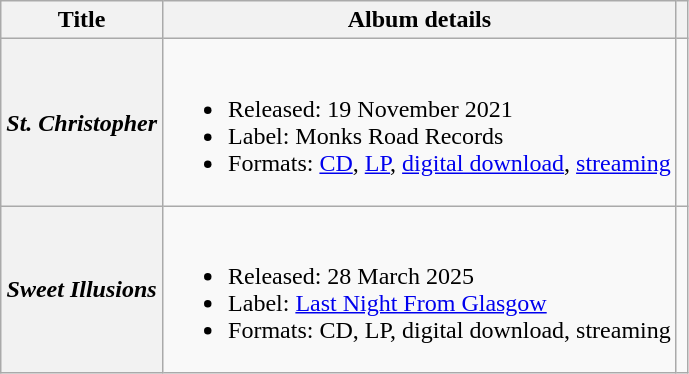<table class="wikitable plainrowheaders">
<tr>
<th scope="col">Title</th>
<th scope="col">Album details</th>
<th scope="col"></th>
</tr>
<tr>
<th scope="row"><em>St. Christopher</em></th>
<td><br><ul><li>Released: 19 November 2021</li><li>Label: Monks Road Records</li><li>Formats: <a href='#'>CD</a>, <a href='#'>LP</a>, <a href='#'>digital download</a>, <a href='#'>streaming</a></li></ul></td>
<td></td>
</tr>
<tr>
<th scope="row"><em>Sweet Illusions</em></th>
<td><br><ul><li>Released: 28 March 2025</li><li>Label: <a href='#'>Last Night From Glasgow</a></li><li>Formats: CD, LP, digital download, streaming</li></ul></td>
<td></td>
</tr>
</table>
